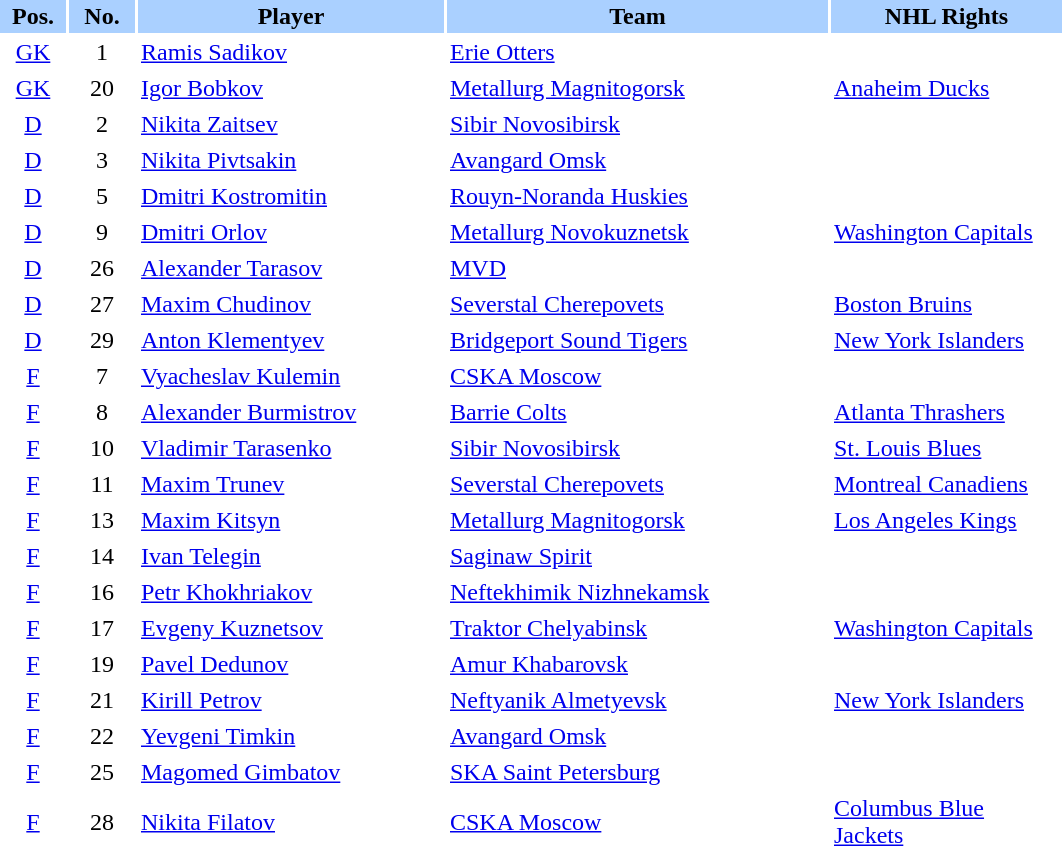<table border="0" cellspacing="2" cellpadding="2">
<tr bgcolor=AAD0FF>
<th width=40>Pos.</th>
<th width=40>No.</th>
<th width=200>Player</th>
<th width=250>Team</th>
<th width=150>NHL Rights</th>
</tr>
<tr>
<td style="text-align:center;"><a href='#'>GK</a></td>
<td style="text-align:center;">1</td>
<td><a href='#'>Ramis Sadikov</a></td>
<td> <a href='#'>Erie Otters</a></td>
<td></td>
</tr>
<tr>
<td style="text-align:center;"><a href='#'>GK</a></td>
<td style="text-align:center;">20</td>
<td><a href='#'>Igor Bobkov</a></td>
<td> <a href='#'>Metallurg Magnitogorsk</a></td>
<td><a href='#'>Anaheim Ducks</a></td>
</tr>
<tr>
<td style="text-align:center;"><a href='#'>D</a></td>
<td style="text-align:center;">2</td>
<td><a href='#'>Nikita Zaitsev</a></td>
<td> <a href='#'>Sibir Novosibirsk</a></td>
<td></td>
</tr>
<tr>
<td style="text-align:center;"><a href='#'>D</a></td>
<td style="text-align:center;">3</td>
<td><a href='#'>Nikita Pivtsakin</a></td>
<td> <a href='#'>Avangard Omsk</a></td>
<td></td>
</tr>
<tr>
<td style="text-align:center;"><a href='#'>D</a></td>
<td style="text-align:center;">5</td>
<td><a href='#'>Dmitri Kostromitin</a></td>
<td> <a href='#'>Rouyn-Noranda Huskies</a></td>
<td></td>
</tr>
<tr>
<td style="text-align:center;"><a href='#'>D</a></td>
<td style="text-align:center;">9</td>
<td><a href='#'>Dmitri Orlov</a></td>
<td> <a href='#'>Metallurg Novokuznetsk</a></td>
<td><a href='#'>Washington Capitals</a></td>
</tr>
<tr>
<td style="text-align:center;"><a href='#'>D</a></td>
<td style="text-align:center;">26</td>
<td><a href='#'>Alexander Tarasov</a></td>
<td> <a href='#'>MVD</a></td>
<td></td>
</tr>
<tr>
<td style="text-align:center;"><a href='#'>D</a></td>
<td style="text-align:center;">27</td>
<td><a href='#'>Maxim Chudinov</a></td>
<td> <a href='#'>Severstal Cherepovets</a></td>
<td><a href='#'>Boston Bruins</a></td>
</tr>
<tr>
<td style="text-align:center;"><a href='#'>D</a></td>
<td style="text-align:center;">29</td>
<td><a href='#'>Anton Klementyev</a></td>
<td> <a href='#'>Bridgeport Sound Tigers</a></td>
<td><a href='#'>New York Islanders</a></td>
</tr>
<tr>
<td style="text-align:center;"><a href='#'>F</a></td>
<td style="text-align:center;">7</td>
<td><a href='#'>Vyacheslav Kulemin</a></td>
<td> <a href='#'>CSKA Moscow</a></td>
<td></td>
</tr>
<tr>
<td style="text-align:center;"><a href='#'>F</a></td>
<td style="text-align:center;">8</td>
<td><a href='#'>Alexander Burmistrov</a></td>
<td> <a href='#'>Barrie Colts</a></td>
<td><a href='#'>Atlanta Thrashers</a></td>
</tr>
<tr>
<td style="text-align:center;"><a href='#'>F</a></td>
<td style="text-align:center;">10</td>
<td><a href='#'>Vladimir Tarasenko</a></td>
<td> <a href='#'>Sibir Novosibirsk</a></td>
<td><a href='#'>St. Louis Blues</a></td>
</tr>
<tr>
<td style="text-align:center;"><a href='#'>F</a></td>
<td style="text-align:center;">11</td>
<td><a href='#'>Maxim Trunev</a></td>
<td> <a href='#'>Severstal Cherepovets</a></td>
<td><a href='#'>Montreal Canadiens</a></td>
</tr>
<tr>
<td style="text-align:center;"><a href='#'>F</a></td>
<td style="text-align:center;">13</td>
<td><a href='#'>Maxim Kitsyn</a></td>
<td> <a href='#'>Metallurg Magnitogorsk</a></td>
<td><a href='#'>Los Angeles Kings</a></td>
</tr>
<tr>
<td style="text-align:center;"><a href='#'>F</a></td>
<td style="text-align:center;">14</td>
<td><a href='#'>Ivan Telegin</a></td>
<td> <a href='#'>Saginaw Spirit</a></td>
<td></td>
</tr>
<tr>
<td style="text-align:center;"><a href='#'>F</a></td>
<td style="text-align:center;">16</td>
<td><a href='#'>Petr Khokhriakov</a></td>
<td> <a href='#'>Neftekhimik Nizhnekamsk</a></td>
<td></td>
</tr>
<tr>
<td style="text-align:center;"><a href='#'>F</a></td>
<td style="text-align:center;">17</td>
<td><a href='#'>Evgeny Kuznetsov</a></td>
<td> <a href='#'>Traktor Chelyabinsk</a></td>
<td><a href='#'>Washington Capitals</a></td>
</tr>
<tr>
<td style="text-align:center;"><a href='#'>F</a></td>
<td style="text-align:center;">19</td>
<td><a href='#'>Pavel Dedunov</a></td>
<td> <a href='#'>Amur Khabarovsk</a></td>
<td></td>
</tr>
<tr>
<td style="text-align:center;"><a href='#'>F</a></td>
<td style="text-align:center;">21</td>
<td><a href='#'>Kirill Petrov</a></td>
<td> <a href='#'>Neftyanik Almetyevsk</a></td>
<td><a href='#'>New York Islanders</a></td>
</tr>
<tr>
<td style="text-align:center;"><a href='#'>F</a></td>
<td style="text-align:center;">22</td>
<td><a href='#'>Yevgeni Timkin</a></td>
<td> <a href='#'>Avangard Omsk</a></td>
<td></td>
</tr>
<tr>
<td style="text-align:center;"><a href='#'>F</a></td>
<td style="text-align:center;">25</td>
<td><a href='#'>Magomed Gimbatov</a></td>
<td> <a href='#'>SKA Saint Petersburg</a></td>
<td></td>
</tr>
<tr>
<td style="text-align:center;"><a href='#'>F</a></td>
<td style="text-align:center;">28</td>
<td><a href='#'>Nikita Filatov</a></td>
<td> <a href='#'>CSKA Moscow</a></td>
<td><a href='#'>Columbus Blue Jackets</a></td>
</tr>
</table>
